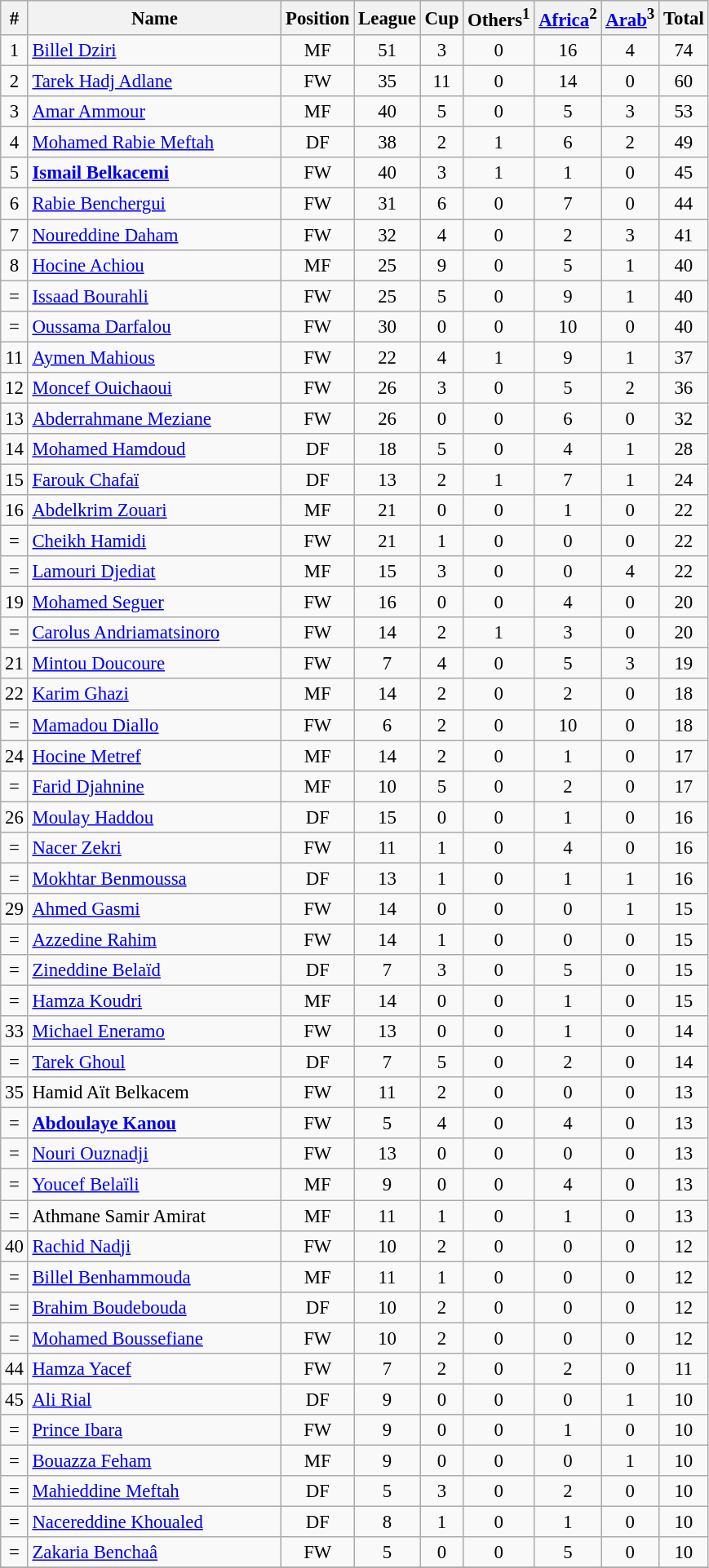<table class="wikitable plainrowheaders sortable" style="text-align:center;font-size:95%">
<tr>
<th width=10>#</th>
<th width=200>Name</th>
<th width=10>Position</th>
<th width=10>League</th>
<th width=10>Cup</th>
<th width=10>Others<sup>1</sup><br></th>
<th width=10><a href='#'>Africa</a><sup>2</sup><br></th>
<th width=10><a href='#'>Arab</a><sup>3</sup><br></th>
<th width=10>Total</th>
</tr>
<tr>
<td>1</td>
<td align="left"> <a href='#'>Billel Dziri</a></td>
<td>MF</td>
<td>51</td>
<td>3</td>
<td>0</td>
<td>16</td>
<td>4</td>
<td>74</td>
</tr>
<tr>
<td>2</td>
<td align="left"> <a href='#'>Tarek Hadj Adlane</a></td>
<td>FW</td>
<td>35</td>
<td>11</td>
<td>0</td>
<td>14</td>
<td>0</td>
<td>60</td>
</tr>
<tr>
<td>3</td>
<td align="left"> <a href='#'>Amar Ammour</a></td>
<td>MF</td>
<td>40</td>
<td>5</td>
<td>0</td>
<td>5</td>
<td>3</td>
<td>53</td>
</tr>
<tr>
<td>4</td>
<td align="left"> <a href='#'>Mohamed Rabie Meftah</a></td>
<td>DF</td>
<td>38</td>
<td>2</td>
<td>1</td>
<td>6</td>
<td>2</td>
<td>49</td>
</tr>
<tr>
<td>5</td>
<td align="left"> <strong><a href='#'>Ismail Belkacemi</a></strong></td>
<td>FW</td>
<td>40</td>
<td>3</td>
<td>1</td>
<td>1</td>
<td>0</td>
<td>45</td>
</tr>
<tr>
<td>6</td>
<td align="left"> <a href='#'>Rabie Benchergui</a></td>
<td>FW</td>
<td>31</td>
<td>6</td>
<td>0</td>
<td>7</td>
<td>0</td>
<td>44</td>
</tr>
<tr>
<td>7</td>
<td align="left"> <a href='#'>Noureddine Daham</a></td>
<td>FW</td>
<td>32</td>
<td>4</td>
<td>0</td>
<td>2</td>
<td>3</td>
<td>41</td>
</tr>
<tr>
<td>8</td>
<td align="left"> <a href='#'>Hocine Achiou</a></td>
<td>MF</td>
<td>25</td>
<td>9</td>
<td>0</td>
<td>5</td>
<td>1</td>
<td>40</td>
</tr>
<tr>
<td>=</td>
<td align="left"> <a href='#'>Issaad Bourahli</a></td>
<td>FW</td>
<td>25</td>
<td>5</td>
<td>0</td>
<td>9</td>
<td>1</td>
<td>40</td>
</tr>
<tr>
<td>=</td>
<td align="left"> <a href='#'>Oussama Darfalou</a></td>
<td>FW</td>
<td>30</td>
<td>0</td>
<td>0</td>
<td>10</td>
<td>0</td>
<td>40</td>
</tr>
<tr>
<td>11</td>
<td align="left"> <a href='#'>Aymen Mahious</a></td>
<td>FW</td>
<td>22</td>
<td>4</td>
<td>1</td>
<td>9</td>
<td>1</td>
<td>37</td>
</tr>
<tr>
<td>12</td>
<td align="left"> <a href='#'>Moncef Ouichaoui</a></td>
<td>FW</td>
<td>26</td>
<td>3</td>
<td>0</td>
<td>5</td>
<td>2</td>
<td>36</td>
</tr>
<tr>
<td>13</td>
<td align="left"> <a href='#'>Abderrahmane Meziane</a></td>
<td>FW</td>
<td>26</td>
<td>0</td>
<td>0</td>
<td>6</td>
<td>0</td>
<td>32</td>
</tr>
<tr>
<td>14</td>
<td align="left"> <a href='#'>Mohamed Hamdoud</a></td>
<td>DF</td>
<td>18</td>
<td>5</td>
<td>0</td>
<td>4</td>
<td>1</td>
<td>28</td>
</tr>
<tr>
<td>15</td>
<td align="left"> <a href='#'>Farouk Chafaï</a></td>
<td>DF</td>
<td>13</td>
<td>2</td>
<td>1</td>
<td>7</td>
<td>1</td>
<td>24</td>
</tr>
<tr>
<td>16</td>
<td align="left"> <a href='#'>Abdelkrim Zouari</a></td>
<td>MF</td>
<td>21</td>
<td>0</td>
<td>0</td>
<td>1</td>
<td>0</td>
<td>22</td>
</tr>
<tr>
<td>=</td>
<td align="left"> <a href='#'>Cheikh Hamidi</a></td>
<td>FW</td>
<td>21</td>
<td>1</td>
<td>0</td>
<td>0</td>
<td>0</td>
<td>22</td>
</tr>
<tr>
<td>=</td>
<td align="left"> <a href='#'>Lamouri Djediat</a></td>
<td>MF</td>
<td>15</td>
<td>3</td>
<td>0</td>
<td>0</td>
<td>4</td>
<td>22</td>
</tr>
<tr>
<td>19</td>
<td align="left"> <a href='#'>Mohamed Seguer</a></td>
<td>FW</td>
<td>16</td>
<td>0</td>
<td>0</td>
<td>4</td>
<td>0</td>
<td>20</td>
</tr>
<tr>
<td>=</td>
<td align="left"> <a href='#'>Carolus Andriamatsinoro</a></td>
<td>FW</td>
<td>14</td>
<td>2</td>
<td>1</td>
<td>3</td>
<td>0</td>
<td>20</td>
</tr>
<tr>
<td>21</td>
<td align="left"> <a href='#'>Mintou Doucoure</a></td>
<td>FW</td>
<td>7</td>
<td>4</td>
<td>0</td>
<td>5</td>
<td>3</td>
<td>19</td>
</tr>
<tr>
<td>22</td>
<td align="left"> <a href='#'>Karim Ghazi</a></td>
<td>MF</td>
<td>14</td>
<td>2</td>
<td>0</td>
<td>2</td>
<td>0</td>
<td>18</td>
</tr>
<tr>
<td>=</td>
<td align="left"> <a href='#'>Mamadou Diallo</a></td>
<td>FW</td>
<td>6</td>
<td>2</td>
<td>0</td>
<td>10</td>
<td>0</td>
<td>18</td>
</tr>
<tr>
<td>24</td>
<td align="left"> <a href='#'>Hocine Metref</a></td>
<td>MF</td>
<td>14</td>
<td>2</td>
<td>0</td>
<td>1</td>
<td>0</td>
<td>17</td>
</tr>
<tr>
<td>=</td>
<td align="left"> <a href='#'>Farid Djahnine</a></td>
<td>MF</td>
<td>10</td>
<td>5</td>
<td>0</td>
<td>2</td>
<td>0</td>
<td>17</td>
</tr>
<tr>
<td>26</td>
<td align="left"> <a href='#'>Moulay Haddou</a></td>
<td>DF</td>
<td>15</td>
<td>0</td>
<td>0</td>
<td>1</td>
<td>0</td>
<td>16</td>
</tr>
<tr>
<td>=</td>
<td align="left"> <a href='#'>Nacer Zekri</a></td>
<td>FW</td>
<td>11</td>
<td>1</td>
<td>0</td>
<td>4</td>
<td>0</td>
<td>16</td>
</tr>
<tr>
<td>=</td>
<td align="left"> <a href='#'>Mokhtar Benmoussa</a></td>
<td>DF</td>
<td>13</td>
<td>1</td>
<td>0</td>
<td>1</td>
<td>1</td>
<td>16</td>
</tr>
<tr>
<td>29</td>
<td align="left"> <a href='#'>Ahmed Gasmi</a></td>
<td>FW</td>
<td>14</td>
<td>0</td>
<td>0</td>
<td>0</td>
<td>1</td>
<td>15</td>
</tr>
<tr>
<td>=</td>
<td align="left"> <a href='#'>Azzedine Rahim</a></td>
<td>FW</td>
<td>14</td>
<td>1</td>
<td>0</td>
<td>0</td>
<td>0</td>
<td>15</td>
</tr>
<tr>
<td>=</td>
<td align="left"> <a href='#'>Zineddine Belaïd</a></td>
<td>DF</td>
<td>7</td>
<td>3</td>
<td>0</td>
<td>5</td>
<td>0</td>
<td>15</td>
</tr>
<tr>
<td>=</td>
<td align="left"> <a href='#'>Hamza Koudri</a></td>
<td>MF</td>
<td>14</td>
<td>0</td>
<td>0</td>
<td>1</td>
<td>0</td>
<td>15</td>
</tr>
<tr>
<td>33</td>
<td align="left"> <a href='#'>Michael Eneramo</a></td>
<td>FW</td>
<td>13</td>
<td>0</td>
<td>0</td>
<td>1</td>
<td>0</td>
<td>14</td>
</tr>
<tr>
<td>=</td>
<td align="left"> <a href='#'>Tarek Ghoul</a></td>
<td>DF</td>
<td>7</td>
<td>5</td>
<td>0</td>
<td>2</td>
<td>0</td>
<td>14</td>
</tr>
<tr>
<td>35</td>
<td align="left"> Hamid Aït Belkacem</td>
<td>FW</td>
<td>11</td>
<td>2</td>
<td>0</td>
<td>0</td>
<td>0</td>
<td>13</td>
</tr>
<tr>
<td>=</td>
<td align="left"> <strong><a href='#'>Abdoulaye Kanou</a></strong></td>
<td>FW</td>
<td>5</td>
<td>4</td>
<td>0</td>
<td>4</td>
<td>0</td>
<td>13</td>
</tr>
<tr>
<td>=</td>
<td align="left"> <a href='#'>Nouri Ouznadji</a></td>
<td>FW</td>
<td>13</td>
<td>0</td>
<td>0</td>
<td>0</td>
<td>0</td>
<td>13</td>
</tr>
<tr>
<td>=</td>
<td align="left"> <a href='#'>Youcef Belaïli</a></td>
<td>MF</td>
<td>9</td>
<td>0</td>
<td>0</td>
<td>4</td>
<td>0</td>
<td>13</td>
</tr>
<tr>
<td>=</td>
<td align="left"> Athmane Samir Amirat</td>
<td>MF</td>
<td>11</td>
<td>1</td>
<td>0</td>
<td>1</td>
<td>0</td>
<td>13</td>
</tr>
<tr>
<td>40</td>
<td align="left"> <a href='#'>Rachid Nadji</a></td>
<td>FW</td>
<td>10</td>
<td>2</td>
<td>0</td>
<td>0</td>
<td>0</td>
<td>12</td>
</tr>
<tr>
<td>=</td>
<td align="left"> <a href='#'>Billel Benhammouda</a></td>
<td>MF</td>
<td>11</td>
<td>1</td>
<td>0</td>
<td>0</td>
<td>0</td>
<td>12</td>
</tr>
<tr>
<td>=</td>
<td align="left"> <a href='#'>Brahim Boudebouda</a></td>
<td>DF</td>
<td>10</td>
<td>2</td>
<td>0</td>
<td>0</td>
<td>0</td>
<td>12</td>
</tr>
<tr>
<td>=</td>
<td align="left"> <a href='#'>Mohamed Boussefiane</a></td>
<td>FW</td>
<td>10</td>
<td>2</td>
<td>0</td>
<td>0</td>
<td>0</td>
<td>12</td>
</tr>
<tr>
<td>44</td>
<td align="left"> <a href='#'>Hamza Yacef</a></td>
<td>FW</td>
<td>7</td>
<td>2</td>
<td>0</td>
<td>2</td>
<td>0</td>
<td>11</td>
</tr>
<tr>
<td>45</td>
<td align="left"> <a href='#'>Ali Rial</a></td>
<td>DF</td>
<td>9</td>
<td>0</td>
<td>0</td>
<td>0</td>
<td>1</td>
<td>10</td>
</tr>
<tr>
<td>=</td>
<td align="left"> <a href='#'>Prince Ibara</a></td>
<td>FW</td>
<td>9</td>
<td>0</td>
<td>0</td>
<td>1</td>
<td>0</td>
<td>10</td>
</tr>
<tr>
<td>=</td>
<td align="left"> <a href='#'>Bouazza Feham</a></td>
<td>MF</td>
<td>9</td>
<td>0</td>
<td>0</td>
<td>0</td>
<td>1</td>
<td>10</td>
</tr>
<tr>
<td>=</td>
<td align="left"> <a href='#'>Mahieddine Meftah</a></td>
<td>DF</td>
<td>5</td>
<td>3</td>
<td>0</td>
<td>2</td>
<td>0</td>
<td>10</td>
</tr>
<tr>
<td>=</td>
<td align="left"> <a href='#'>Nacereddine Khoualed</a></td>
<td>DF</td>
<td>8</td>
<td>1</td>
<td>0</td>
<td>1</td>
<td>0</td>
<td>10</td>
</tr>
<tr>
<td>=</td>
<td align="left"> <a href='#'>Zakaria Benchaâ</a></td>
<td>FW</td>
<td>5</td>
<td>0</td>
<td>0</td>
<td>5</td>
<td>0</td>
<td>10</td>
</tr>
<tr>
</tr>
</table>
